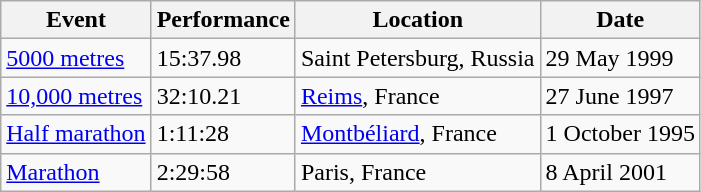<table class=wikitable>
<tr>
<th scope="col">Event</th>
<th scope="col">Performance</th>
<th scope="col">Location</th>
<th scope="col">Date</th>
</tr>
<tr>
<td><a href='#'>5000 metres</a></td>
<td>15:37.98</td>
<td>Saint Petersburg, Russia</td>
<td>29 May 1999</td>
</tr>
<tr>
<td><a href='#'>10,000 metres</a></td>
<td>32:10.21</td>
<td><a href='#'>Reims</a>, France</td>
<td>27 June 1997</td>
</tr>
<tr>
<td><a href='#'>Half marathon</a></td>
<td>1:11:28</td>
<td><a href='#'>Montbéliard</a>, France</td>
<td>1 October 1995</td>
</tr>
<tr>
<td><a href='#'>Marathon</a></td>
<td>2:29:58</td>
<td>Paris, France</td>
<td>8 April 2001</td>
</tr>
</table>
